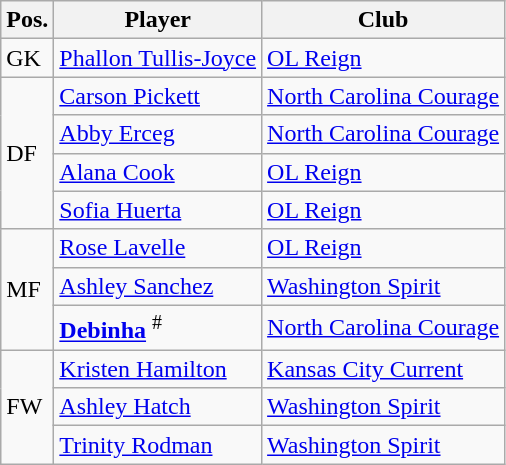<table class="wikitable">
<tr>
<th>Pos.</th>
<th>Player</th>
<th>Club</th>
</tr>
<tr>
<td>GK</td>
<td> <a href='#'>Phallon Tullis-Joyce</a></td>
<td><a href='#'>OL Reign</a></td>
</tr>
<tr>
<td rowspan="4">DF</td>
<td> <a href='#'>Carson Pickett</a></td>
<td><a href='#'>North Carolina Courage</a></td>
</tr>
<tr>
<td> <a href='#'>Abby Erceg</a></td>
<td><a href='#'>North Carolina Courage</a></td>
</tr>
<tr>
<td> <a href='#'>Alana Cook</a></td>
<td><a href='#'>OL Reign</a></td>
</tr>
<tr>
<td> <a href='#'>Sofia Huerta</a></td>
<td><a href='#'>OL Reign</a></td>
</tr>
<tr>
<td rowspan="3">MF</td>
<td> <a href='#'>Rose Lavelle</a></td>
<td><a href='#'>OL Reign</a></td>
</tr>
<tr>
<td> <a href='#'>Ashley Sanchez</a></td>
<td><a href='#'>Washington Spirit</a></td>
</tr>
<tr>
<td> <strong><a href='#'>Debinha</a></strong> <sup>#</sup></td>
<td><a href='#'>North Carolina Courage</a></td>
</tr>
<tr>
<td rowspan="3">FW</td>
<td> <a href='#'>Kristen Hamilton</a></td>
<td><a href='#'>Kansas City Current</a></td>
</tr>
<tr>
<td> <a href='#'>Ashley Hatch</a></td>
<td><a href='#'>Washington Spirit</a></td>
</tr>
<tr>
<td> <a href='#'>Trinity Rodman</a></td>
<td><a href='#'>Washington Spirit</a></td>
</tr>
</table>
